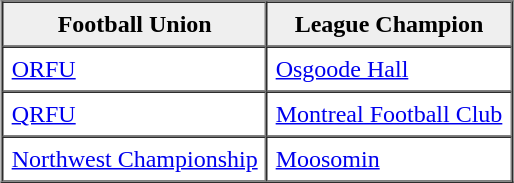<table border="1" cellpadding="5" cellspacing="0" align="center">
<tr>
<th scope="col" style="background:#efefef;">Football Union</th>
<th scope="col" style="background:#efefef;">League Champion</th>
</tr>
<tr>
<td><a href='#'>ORFU</a></td>
<td><a href='#'>Osgoode Hall</a></td>
</tr>
<tr>
<td><a href='#'>QRFU</a></td>
<td><a href='#'>Montreal Football Club</a></td>
</tr>
<tr>
<td><a href='#'>Northwest Championship</a></td>
<td><a href='#'>Moosomin</a></td>
</tr>
<tr>
</tr>
</table>
